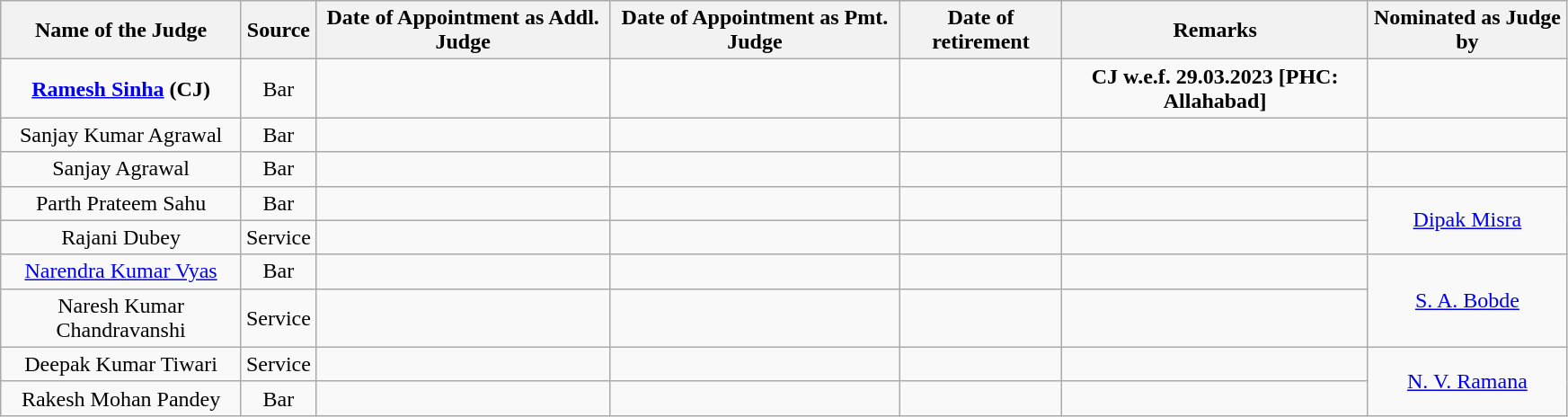<table class="wikitable sortable static-row-numbers static-row-header" style="text-align:center" width="92%">
<tr>
<th>Name of the Judge</th>
<th>Source</th>
<th>Date of Appointment as Addl. Judge</th>
<th>Date of Appointment as Pmt. Judge</th>
<th>Date of retirement</th>
<th>Remarks</th>
<th>Nominated as Judge by</th>
</tr>
<tr>
<td><strong><a href='#'>Ramesh Sinha</a> (CJ)</strong></td>
<td>Bar</td>
<td></td>
<td></td>
<td></td>
<td><strong>CJ w.e.f. 29.03.2023 [PHC: Allahabad]</strong></td>
<td></td>
</tr>
<tr>
<td>Sanjay Kumar Agrawal</td>
<td>Bar</td>
<td></td>
<td></td>
<td></td>
<td></td>
<td></td>
</tr>
<tr>
<td>Sanjay Agrawal</td>
<td>Bar</td>
<td></td>
<td></td>
<td></td>
<td></td>
<td></td>
</tr>
<tr>
<td>Parth Prateem Sahu</td>
<td>Bar</td>
<td></td>
<td></td>
<td></td>
<td></td>
<td rowspan="2"><a href='#'>Dipak Misra</a></td>
</tr>
<tr>
<td>Rajani Dubey</td>
<td>Service</td>
<td></td>
<td></td>
<td></td>
<td></td>
</tr>
<tr>
<td><a href='#'>Narendra Kumar Vyas</a></td>
<td>Bar</td>
<td></td>
<td></td>
<td></td>
<td></td>
<td rowspan="2"><a href='#'>S. A. Bobde</a></td>
</tr>
<tr>
<td>Naresh Kumar Chandravanshi</td>
<td>Service</td>
<td></td>
<td></td>
<td></td>
<td></td>
</tr>
<tr>
<td>Deepak Kumar Tiwari</td>
<td>Service</td>
<td></td>
<td></td>
<td></td>
<td></td>
<td rowspan="2"><a href='#'>N. V. Ramana</a></td>
</tr>
<tr>
<td>Rakesh Mohan Pandey</td>
<td>Bar</td>
<td></td>
<td></td>
<td></td>
<td></td>
</tr>
</table>
